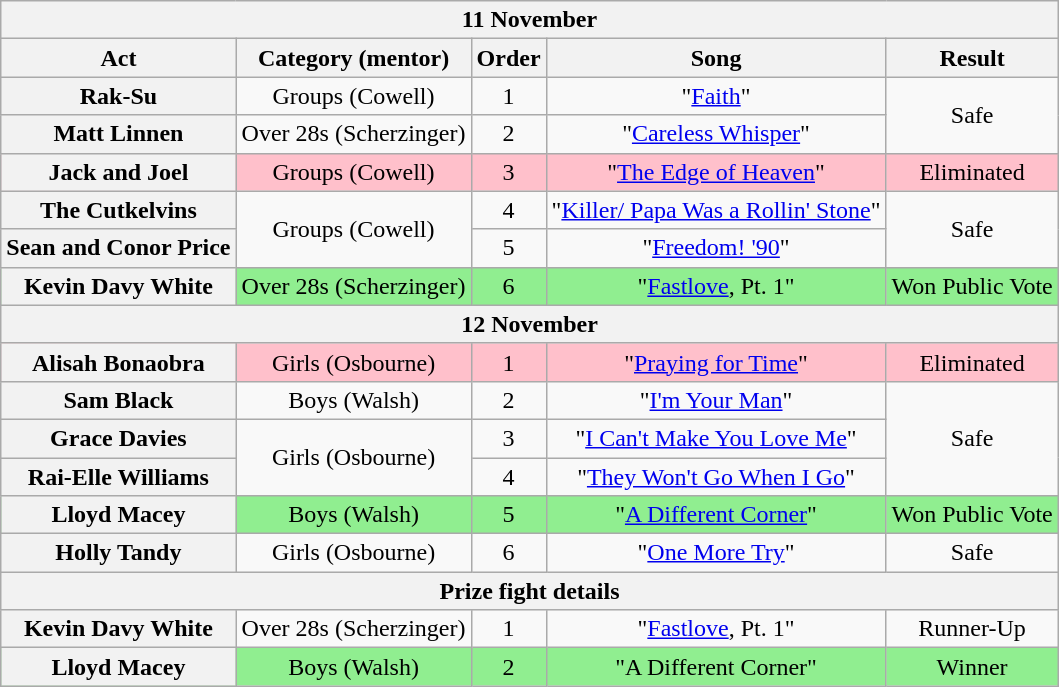<table class="wikitable plainrowheaders" style="text-align:center;">
<tr id="sat3">
<th colspan="5">11 November</th>
</tr>
<tr>
<th scope="col">Act</th>
<th scope="col">Category (mentor)</th>
<th scope="col">Order</th>
<th scope="col">Song</th>
<th scope="col">Result</th>
</tr>
<tr>
<th scope="row">Rak-Su</th>
<td>Groups (Cowell)</td>
<td>1</td>
<td>"<a href='#'>Faith</a>"</td>
<td rowspan=2>Safe</td>
</tr>
<tr>
<th scope="row">Matt Linnen</th>
<td>Over 28s (Scherzinger)</td>
<td>2</td>
<td>"<a href='#'>Careless Whisper</a>"</td>
</tr>
<tr style="background:pink;">
<th scope="row">Jack and Joel</th>
<td>Groups (Cowell)</td>
<td>3</td>
<td>"<a href='#'>The Edge of Heaven</a>"</td>
<td>Eliminated</td>
</tr>
<tr>
<th scope="row">The Cutkelvins</th>
<td rowspan="2">Groups (Cowell)</td>
<td>4</td>
<td>"<a href='#'>Killer/ Papa Was a Rollin' Stone</a>"</td>
<td rowspan=2>Safe</td>
</tr>
<tr>
<th scope="row">Sean and Conor Price</th>
<td>5</td>
<td>"<a href='#'>Freedom! '90</a>"</td>
</tr>
<tr style="background:lightgreen;">
<th scope="row">Kevin Davy White</th>
<td>Over 28s (Scherzinger)</td>
<td>6</td>
<td>"<a href='#'>Fastlove</a>, Pt. 1"</td>
<td>Won Public Vote</td>
</tr>
<tr id="sun3">
<th colspan="5">12 November</th>
</tr>
<tr style="background:pink;">
<th scope="row">Alisah Bonaobra</th>
<td>Girls (Osbourne)</td>
<td>1</td>
<td>"<a href='#'>Praying for Time</a>"</td>
<td>Eliminated</td>
</tr>
<tr>
<th scope="row">Sam Black</th>
<td>Boys (Walsh)</td>
<td>2</td>
<td>"<a href='#'>I'm Your Man</a>"</td>
<td rowspan=3>Safe</td>
</tr>
<tr>
<th scope="row">Grace Davies</th>
<td rowspan="2">Girls (Osbourne)</td>
<td>3</td>
<td>"<a href='#'>I Can't Make You Love Me</a>"</td>
</tr>
<tr>
<th scope="row">Rai-Elle Williams</th>
<td>4</td>
<td>"<a href='#'>They Won't Go When I Go</a>"</td>
</tr>
<tr style="background:lightgreen;">
<th scope="row">Lloyd Macey</th>
<td>Boys (Walsh)</td>
<td>5</td>
<td>"<a href='#'>A Different Corner</a>"</td>
<td>Won Public Vote</td>
</tr>
<tr>
<th scope="row">Holly Tandy</th>
<td>Girls (Osbourne)</td>
<td>6</td>
<td>"<a href='#'>One More Try</a>"</td>
<td>Safe</td>
</tr>
<tr>
<th colspan="5">Prize fight details</th>
</tr>
<tr>
<th scope="row">Kevin Davy White</th>
<td>Over 28s (Scherzinger)</td>
<td>1</td>
<td>"<a href='#'>Fastlove</a>, Pt. 1"</td>
<td>Runner-Up</td>
</tr>
<tr style="background:lightgreen;">
<th scope="row">Lloyd Macey</th>
<td>Boys (Walsh)</td>
<td>2</td>
<td>"A Different Corner"</td>
<td>Winner</td>
</tr>
</table>
